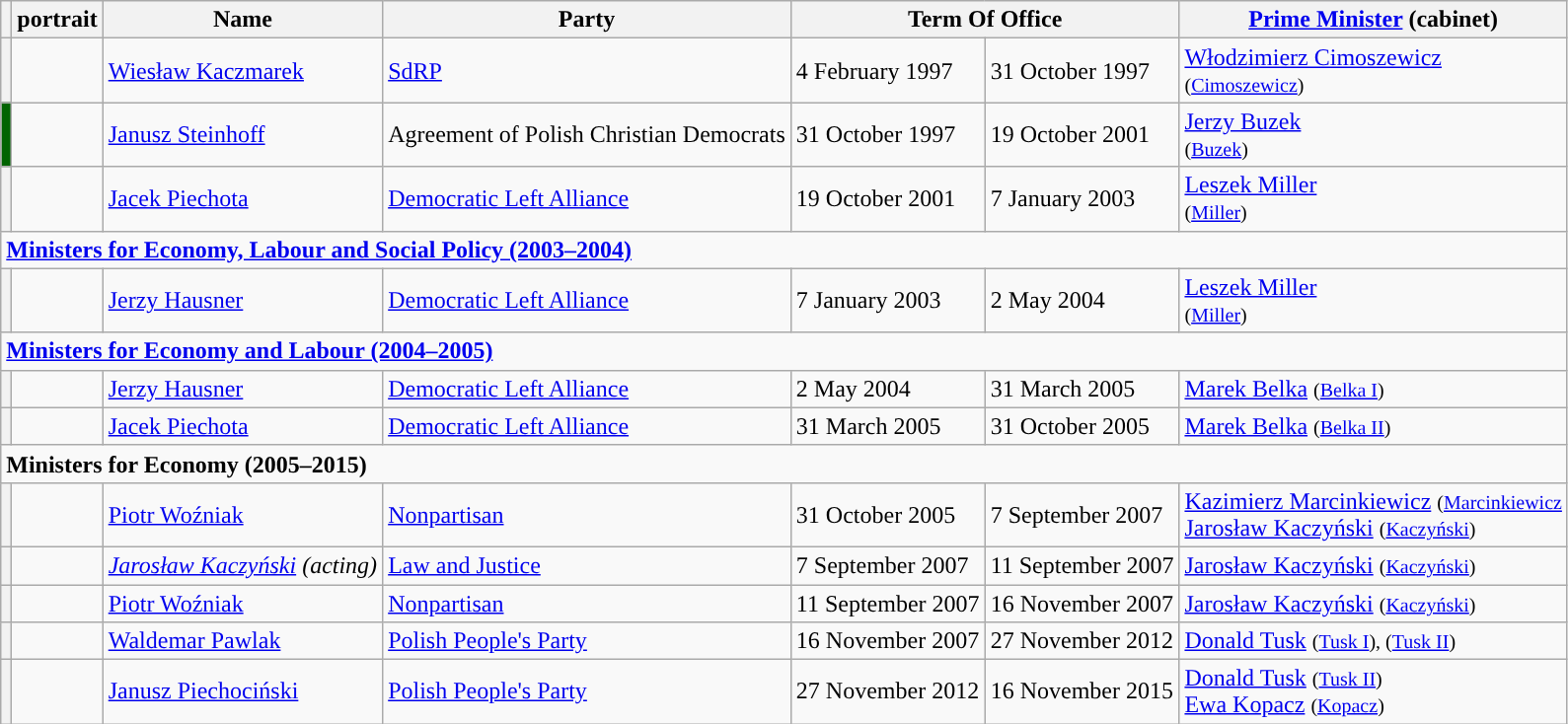<table class="wikitable">
<tr>
<th></th>
<th>portrait</th>
<th>Name</th>
<th>Party</th>
<th colspan="2">Term Of Office</th>
<th><a href='#'>Prime Minister</a> (cabinet)</th>
</tr>
<tr>
<th style="background:"></th>
<td></td>
<td><a href='#'>Wiesław Kaczmarek</a></td>
<td><a href='#'>SdRP</a></td>
<td>4 February 1997</td>
<td>31 October 1997</td>
<td><a href='#'>Włodzimierz Cimoszewicz</a><br><small>(<a href='#'>Cimoszewicz</a>)</small></td>
</tr>
<tr>
<th style="background:darkgreen;"></th>
<td></td>
<td><a href='#'>Janusz Steinhoff</a></td>
<td>Agreement of Polish Christian Democrats</td>
<td>31 October 1997</td>
<td>19 October 2001</td>
<td><a href='#'>Jerzy Buzek</a><br><small>(<a href='#'>Buzek</a>)</small></td>
</tr>
<tr>
<th style="background:"></th>
<td></td>
<td><a href='#'>Jacek Piechota</a></td>
<td><a href='#'>Democratic Left Alliance</a></td>
<td>19 October 2001</td>
<td>7 January 2003</td>
<td><a href='#'>Leszek Miller</a><br><small>(<a href='#'>Miller</a>)</small></td>
</tr>
<tr>
<td colspan="7"><strong><a href='#'>Ministers for Economy, Labour and Social Policy (2003–2004)</a></strong></td>
</tr>
<tr>
<th style="background:"></th>
<td></td>
<td><a href='#'>Jerzy Hausner</a></td>
<td><a href='#'>Democratic Left Alliance</a></td>
<td>7 January 2003</td>
<td>2 May 2004</td>
<td><a href='#'>Leszek Miller</a><br><small>(<a href='#'>Miller</a>)</small></td>
</tr>
<tr>
<td colspan="7"><strong><a href='#'>Ministers for Economy and Labour (2004–2005)</a></strong></td>
</tr>
<tr>
<th style="background:"></th>
<td></td>
<td><a href='#'>Jerzy Hausner</a></td>
<td><a href='#'>Democratic Left Alliance</a></td>
<td>2 May 2004</td>
<td>31 March 2005</td>
<td><a href='#'>Marek Belka</a> <small>(<a href='#'>Belka I</a>)</small></td>
</tr>
<tr>
<th style="background:"></th>
<td></td>
<td><a href='#'>Jacek Piechota</a></td>
<td><a href='#'>Democratic Left Alliance</a></td>
<td>31 March 2005</td>
<td>31 October 2005</td>
<td><a href='#'>Marek Belka</a> <small>(<a href='#'>Belka II</a>)</small></td>
</tr>
<tr>
<td colspan="7"><strong>Ministers for Economy (2005–2015)</strong></td>
</tr>
<tr>
<th style="background:"></th>
<td></td>
<td><a href='#'>Piotr Woźniak</a></td>
<td><a href='#'>Nonpartisan</a></td>
<td>31 October 2005</td>
<td>7 September 2007</td>
<td><a href='#'>Kazimierz Marcinkiewicz</a> <small>(<a href='#'>Marcinkiewicz</a></small><br><a href='#'>Jarosław Kaczyński</a> <small>(<a href='#'>Kaczyński</a>)</small></td>
</tr>
<tr>
<th style="background:"></th>
<td></td>
<td><em><a href='#'>Jarosław Kaczyński</a> (acting)</em></td>
<td><a href='#'>Law and Justice</a></td>
<td>7 September 2007</td>
<td>11 September 2007</td>
<td><a href='#'>Jarosław Kaczyński</a> <small>(<a href='#'>Kaczyński</a>)</small></td>
</tr>
<tr>
<th style="background:"></th>
<td></td>
<td><a href='#'>Piotr Woźniak</a></td>
<td><a href='#'>Nonpartisan</a></td>
<td>11 September 2007</td>
<td>16 November 2007</td>
<td><a href='#'>Jarosław Kaczyński</a> <small>(<a href='#'>Kaczyński</a>)</small></td>
</tr>
<tr>
<th style="background:"></th>
<td></td>
<td><a href='#'>Waldemar Pawlak</a></td>
<td><a href='#'>Polish People's Party</a></td>
<td>16 November 2007</td>
<td>27 November 2012</td>
<td><a href='#'>Donald Tusk</a> <small>(<a href='#'>Tusk I</a>), (<a href='#'>Tusk II</a>)</small></td>
</tr>
<tr>
<th style="background:"></th>
<td></td>
<td><a href='#'>Janusz Piechociński</a></td>
<td><a href='#'>Polish People's Party</a></td>
<td>27 November 2012</td>
<td>16 November 2015</td>
<td><a href='#'>Donald Tusk</a> <small>(<a href='#'>Tusk II</a>)</small><br><a href='#'>Ewa Kopacz</a> <small>(<a href='#'>Kopacz</a>)</small></td>
</tr>
</table>
